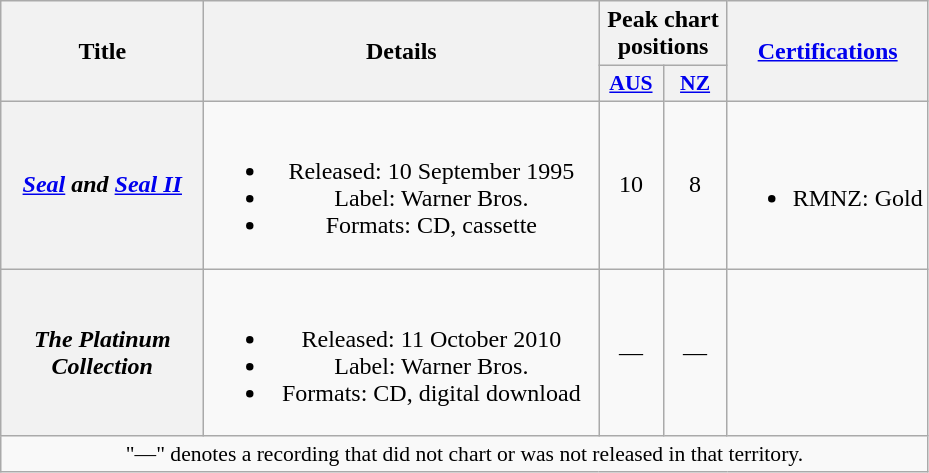<table class="wikitable plainrowheaders" style="text-align:center;">
<tr>
<th scope="col" rowspan="2" style="width:8em;">Title</th>
<th scope="col" rowspan="2" style="width:16em;">Details</th>
<th scope="col" colspan="2">Peak chart positions</th>
<th scope="col" rowspan="2"><a href='#'>Certifications</a></th>
</tr>
<tr>
<th scope="col" style="width:2.5em;font-size:90%;"><a href='#'>AUS</a><br></th>
<th scope="col" style="width:2.5em;font-size:90%;"><a href='#'>NZ</a><br></th>
</tr>
<tr>
<th scope="row"><em><a href='#'>Seal</a> and <a href='#'>Seal II</a></em></th>
<td><br><ul><li>Released: 10 September 1995</li><li>Label: Warner Bros.</li><li>Formats: CD, cassette</li></ul></td>
<td>10</td>
<td>8</td>
<td><br><ul><li>RMNZ: Gold</li></ul></td>
</tr>
<tr>
<th scope="row"><em>The Platinum Collection</em></th>
<td><br><ul><li>Released: 11 October 2010</li><li>Label: Warner Bros.</li><li>Formats: CD, digital download</li></ul></td>
<td>—</td>
<td>—</td>
<td></td>
</tr>
<tr>
<td colspan="15" style="font-size:90%">"—" denotes a recording that did not chart or was not released in that territory.</td>
</tr>
</table>
